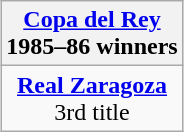<table class="wikitable" style="text-align: center; margin: 0 auto;">
<tr>
<th><a href='#'>Copa del Rey</a><br>1985–86 winners</th>
</tr>
<tr>
<td><strong><a href='#'>Real Zaragoza</a></strong><br>3rd title</td>
</tr>
</table>
